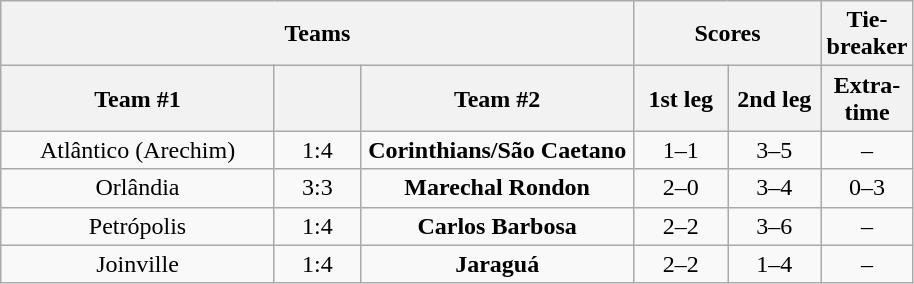<table class="wikitable" style="text-align: center;">
<tr>
<th colspan=3>Teams</th>
<th colspan=2>Scores</th>
<th colspan=1>Tie-breaker</th>
</tr>
<tr>
<th width="175">Team #1</th>
<th width="50"></th>
<th width="175">Team #2</th>
<th width="55">1st leg</th>
<th width="55">2nd leg</th>
<th width="50">Extra-time</th>
</tr>
<tr>
<td align=center>Atlântico (Arechim)</td>
<td>1:4</td>
<td align=center><strong>Corinthians/São Caetano</strong></td>
<td>1–1</td>
<td>3–5</td>
<td>–</td>
</tr>
<tr>
<td align=center>Orlândia</td>
<td>3:3</td>
<td align=center><strong>Marechal Rondon</strong></td>
<td>2–0</td>
<td>3–4</td>
<td>0–3</td>
</tr>
<tr>
<td align=center>Petrópolis</td>
<td>1:4</td>
<td align=center><strong>Carlos Barbosa</strong></td>
<td>2–2</td>
<td>3–6</td>
<td>–</td>
</tr>
<tr>
<td align=center>Joinville</td>
<td>1:4</td>
<td align=center><strong>Jaraguá</strong></td>
<td>2–2</td>
<td>1–4</td>
<td>–</td>
</tr>
</table>
